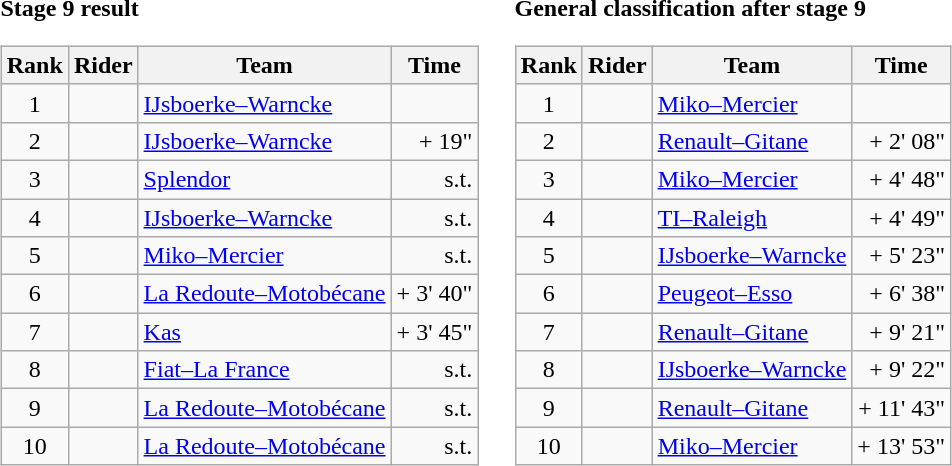<table>
<tr>
<td><strong>Stage 9 result</strong><br><table class="wikitable">
<tr>
<th scope="col">Rank</th>
<th scope="col">Rider</th>
<th scope="col">Team</th>
<th scope="col">Time</th>
</tr>
<tr>
<td style="text-align:center;">1</td>
<td></td>
<td><a href='#'>IJsboerke–Warncke</a></td>
<td style="text-align:right;"></td>
</tr>
<tr>
<td style="text-align:center;">2</td>
<td></td>
<td><a href='#'>IJsboerke–Warncke</a></td>
<td style="text-align:right;">+ 19"</td>
</tr>
<tr>
<td style="text-align:center;">3</td>
<td></td>
<td><a href='#'>Splendor</a></td>
<td style="text-align:right;">s.t.</td>
</tr>
<tr>
<td style="text-align:center;">4</td>
<td></td>
<td><a href='#'>IJsboerke–Warncke</a></td>
<td style="text-align:right;">s.t.</td>
</tr>
<tr>
<td style="text-align:center;">5</td>
<td></td>
<td><a href='#'>Miko–Mercier</a></td>
<td style="text-align:right;">s.t.</td>
</tr>
<tr>
<td style="text-align:center;">6</td>
<td></td>
<td><a href='#'>La Redoute–Motobécane</a></td>
<td style="text-align:right;">+ 3' 40"</td>
</tr>
<tr>
<td style="text-align:center;">7</td>
<td></td>
<td><a href='#'>Kas</a></td>
<td style="text-align:right;">+ 3' 45"</td>
</tr>
<tr>
<td style="text-align:center;">8</td>
<td></td>
<td><a href='#'>Fiat–La France</a></td>
<td style="text-align:right;">s.t.</td>
</tr>
<tr>
<td style="text-align:center;">9</td>
<td></td>
<td><a href='#'>La Redoute–Motobécane</a></td>
<td style="text-align:right;">s.t.</td>
</tr>
<tr>
<td style="text-align:center;">10</td>
<td></td>
<td><a href='#'>La Redoute–Motobécane</a></td>
<td style="text-align:right;">s.t.</td>
</tr>
</table>
</td>
<td></td>
<td><strong>General classification after stage 9</strong><br><table class="wikitable">
<tr>
<th scope="col">Rank</th>
<th scope="col">Rider</th>
<th scope="col">Team</th>
<th scope="col">Time</th>
</tr>
<tr>
<td style="text-align:center;">1</td>
<td> </td>
<td><a href='#'>Miko–Mercier</a></td>
<td style="text-align:right;"></td>
</tr>
<tr>
<td style="text-align:center;">2</td>
<td></td>
<td><a href='#'>Renault–Gitane</a></td>
<td style="text-align:right;">+ 2' 08"</td>
</tr>
<tr>
<td style="text-align:center;">3</td>
<td></td>
<td><a href='#'>Miko–Mercier</a></td>
<td style="text-align:right;">+ 4' 48"</td>
</tr>
<tr>
<td style="text-align:center;">4</td>
<td></td>
<td><a href='#'>TI–Raleigh</a></td>
<td style="text-align:right;">+ 4' 49"</td>
</tr>
<tr>
<td style="text-align:center;">5</td>
<td></td>
<td><a href='#'>IJsboerke–Warncke</a></td>
<td style="text-align:right;">+ 5' 23"</td>
</tr>
<tr>
<td style="text-align:center;">6</td>
<td></td>
<td><a href='#'>Peugeot–Esso</a></td>
<td style="text-align:right;">+ 6' 38"</td>
</tr>
<tr>
<td style="text-align:center;">7</td>
<td></td>
<td><a href='#'>Renault–Gitane</a></td>
<td style="text-align:right;">+ 9' 21"</td>
</tr>
<tr>
<td style="text-align:center;">8</td>
<td></td>
<td><a href='#'>IJsboerke–Warncke</a></td>
<td style="text-align:right;">+ 9' 22"</td>
</tr>
<tr>
<td style="text-align:center;">9</td>
<td></td>
<td><a href='#'>Renault–Gitane</a></td>
<td style="text-align:right;">+ 11' 43"</td>
</tr>
<tr>
<td style="text-align:center;">10</td>
<td></td>
<td><a href='#'>Miko–Mercier</a></td>
<td style="text-align:right;">+ 13' 53"</td>
</tr>
</table>
</td>
</tr>
</table>
